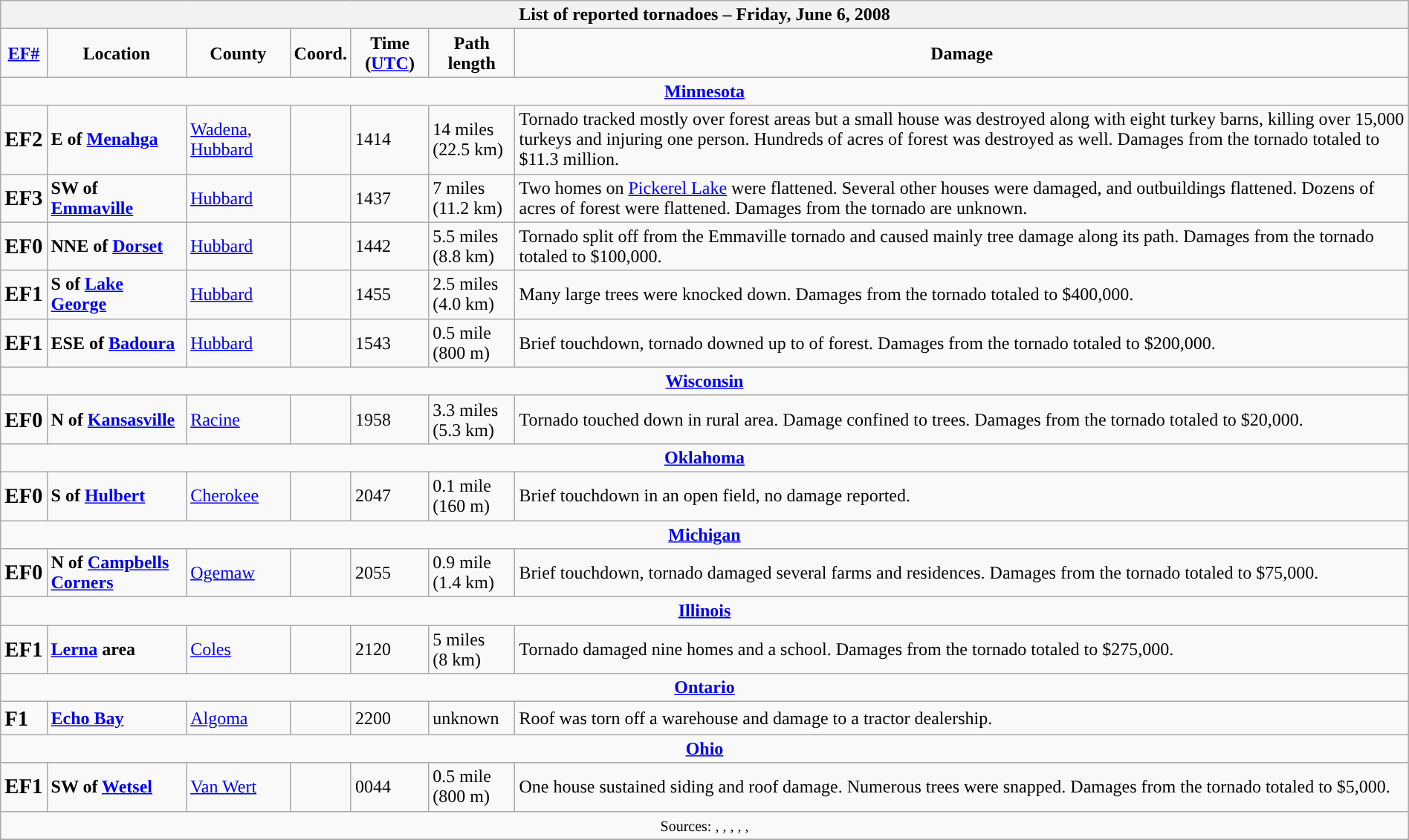<table class="wikitable collapsible" width="100%">
<tr>
<th colspan="7">List of reported tornadoes – Friday, June 6, 2008</th>
</tr>
<tr>
<td style="text-align:center;"><strong><a href='#'>EF#</a></strong></td>
<td style="text-align:center;"><strong>Location</strong></td>
<td style="text-align:center;"><strong>County</strong></td>
<td style="text-align:center;"><strong>Coord.</strong></td>
<td style="text-align:center;"><strong>Time (<a href='#'>UTC</a>)</strong></td>
<td style="text-align:center;"><strong>Path length</strong></td>
<td style="text-align:center;"><strong>Damage</strong></td>
</tr>
<tr>
<td colspan="7" align=center><strong><a href='#'>Minnesota</a></strong></td>
</tr>
<tr>
<td><big><strong>EF2</strong></big></td>
<td><strong>E of <a href='#'>Menahga</a></strong></td>
<td><a href='#'>Wadena</a>, <a href='#'>Hubbard</a></td>
<td></td>
<td>1414</td>
<td>14 miles<br>(22.5 km)</td>
<td>Tornado tracked mostly over forest areas but a small house was destroyed along with eight turkey barns, killing over 15,000 turkeys and injuring one person. Hundreds of acres of forest was destroyed as well. Damages from the tornado totaled to $11.3 million.</td>
</tr>
<tr>
<td><big><strong>EF3</strong></big></td>
<td><strong>SW of <a href='#'>Emmaville</a></strong></td>
<td><a href='#'>Hubbard</a></td>
<td></td>
<td>1437</td>
<td>7 miles<br>(11.2 km)</td>
<td>Two homes on <a href='#'>Pickerel Lake</a> were flattened. Several other houses were damaged, and outbuildings flattened. Dozens of acres of forest were flattened. Damages from the tornado are unknown.</td>
</tr>
<tr>
<td><big><strong>EF0</strong></big></td>
<td><strong>NNE of <a href='#'>Dorset</a></strong></td>
<td><a href='#'>Hubbard</a></td>
<td></td>
<td>1442</td>
<td>5.5 miles<br>(8.8 km)</td>
<td>Tornado split off from the Emmaville tornado and caused mainly tree damage along its path. Damages from the tornado totaled to $100,000.</td>
</tr>
<tr>
<td><big><strong>EF1</strong></big></td>
<td><strong>S of <a href='#'>Lake George</a></strong></td>
<td><a href='#'>Hubbard</a></td>
<td></td>
<td>1455</td>
<td>2.5 miles<br>(4.0 km)</td>
<td>Many large trees were knocked down. Damages from the tornado totaled to $400,000.</td>
</tr>
<tr>
<td><big><strong>EF1</strong></big></td>
<td><strong>ESE of <a href='#'>Badoura</a></strong></td>
<td><a href='#'>Hubbard</a></td>
<td></td>
<td>1543</td>
<td>0.5 mile<br>(800 m)</td>
<td>Brief touchdown, tornado downed up to  of forest. Damages from the tornado totaled to $200,000.</td>
</tr>
<tr>
<td colspan="7" align=center><strong><a href='#'>Wisconsin</a></strong></td>
</tr>
<tr>
<td><big><strong>EF0</strong></big></td>
<td><strong>N of <a href='#'>Kansasville</a></strong></td>
<td><a href='#'>Racine</a></td>
<td></td>
<td>1958</td>
<td>3.3 miles<br>(5.3 km)</td>
<td>Tornado touched down in rural area. Damage confined to trees. Damages from the tornado totaled to $20,000.</td>
</tr>
<tr>
<td colspan="7" align=center><strong><a href='#'>Oklahoma</a></strong></td>
</tr>
<tr>
<td><big><strong>EF0</strong></big></td>
<td><strong>S of <a href='#'>Hulbert</a></strong></td>
<td><a href='#'>Cherokee</a></td>
<td></td>
<td>2047</td>
<td>0.1 mile<br>(160 m)</td>
<td>Brief touchdown in an open field, no damage reported.</td>
</tr>
<tr>
<td colspan="7" align=center><strong><a href='#'>Michigan</a></strong></td>
</tr>
<tr>
<td><big><strong>EF0</strong></big></td>
<td><strong>N of <a href='#'>Campbells Corners</a></strong></td>
<td><a href='#'>Ogemaw</a></td>
<td></td>
<td>2055</td>
<td>0.9 mile<br>(1.4 km)</td>
<td>Brief touchdown, tornado damaged several farms and residences. Damages from the tornado totaled to $75,000.</td>
</tr>
<tr>
<td colspan="7" align=center><strong><a href='#'>Illinois</a></strong></td>
</tr>
<tr>
<td><big><strong>EF1</strong></big></td>
<td><strong><a href='#'>Lerna</a> area</strong></td>
<td><a href='#'>Coles</a></td>
<td></td>
<td>2120</td>
<td>5 miles<br>(8 km)</td>
<td>Tornado damaged nine homes and a school. Damages from the tornado totaled to $275,000.</td>
</tr>
<tr>
<td colspan="7" align=center><strong><a href='#'>Ontario</a></strong></td>
</tr>
<tr>
<td><big><strong>F1</strong></big></td>
<td><strong><a href='#'>Echo Bay</a></strong></td>
<td><a href='#'>Algoma</a></td>
<td></td>
<td>2200</td>
<td>unknown</td>
<td>Roof was torn off a warehouse and damage to a tractor dealership.</td>
</tr>
<tr>
<td colspan="7" align=center><strong><a href='#'>Ohio</a></strong></td>
</tr>
<tr>
<td><big><strong>EF1</strong></big></td>
<td><strong>SW of <a href='#'>Wetsel</a></strong></td>
<td><a href='#'>Van Wert</a></td>
<td></td>
<td>0044</td>
<td>0.5 mile<br>(800 m)</td>
<td>One house sustained siding and roof damage. Numerous trees were snapped. Damages from the tornado totaled to $5,000.</td>
</tr>
<tr>
<td colspan="7" align=center><small>Sources: , , , , ,  </small></td>
</tr>
<tr>
</tr>
</table>
